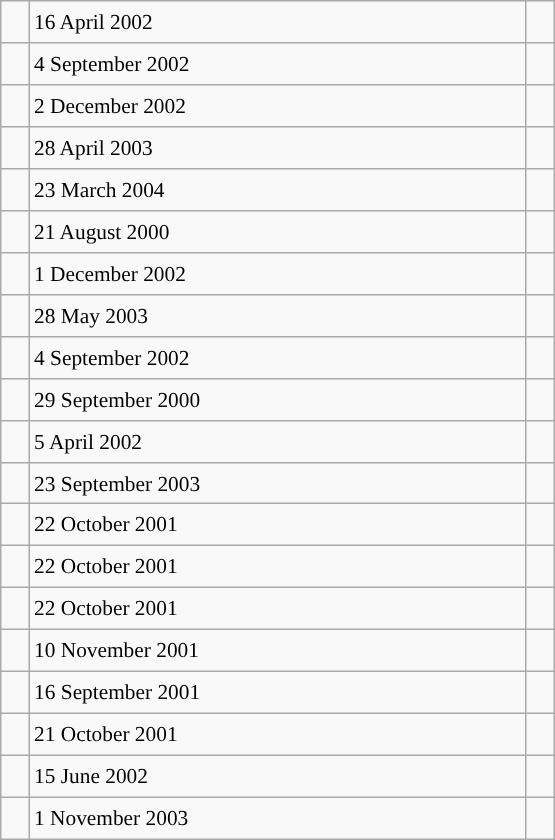<table class="wikitable" style="font-size: 89%; float: left; width: 26em; margin-right: 1em; height: 560px;">
<tr>
<td></td>
<td>16 April 2002</td>
<td></td>
</tr>
<tr>
<td></td>
<td>4 September 2002</td>
<td></td>
</tr>
<tr>
<td></td>
<td>2 December 2002</td>
<td></td>
</tr>
<tr>
<td></td>
<td>28 April 2003</td>
<td></td>
</tr>
<tr>
<td></td>
<td>23 March 2004</td>
<td></td>
</tr>
<tr>
<td></td>
<td>21 August 2000</td>
<td></td>
</tr>
<tr>
<td></td>
<td>1 December 2002</td>
<td></td>
</tr>
<tr>
<td></td>
<td>28 May 2003</td>
<td></td>
</tr>
<tr>
<td></td>
<td>4 September 2002</td>
<td></td>
</tr>
<tr>
<td></td>
<td>29 September 2000</td>
<td></td>
</tr>
<tr>
<td></td>
<td>5 April 2002</td>
<td></td>
</tr>
<tr>
<td></td>
<td>23 September 2003</td>
<td></td>
</tr>
<tr>
<td></td>
<td>22 October 2001</td>
<td></td>
</tr>
<tr>
<td></td>
<td>22 October 2001</td>
<td></td>
</tr>
<tr>
<td></td>
<td>22 October 2001</td>
<td></td>
</tr>
<tr>
<td></td>
<td>10 November 2001</td>
<td></td>
</tr>
<tr>
<td></td>
<td>16 September 2001</td>
<td></td>
</tr>
<tr>
<td></td>
<td>21 October 2001</td>
<td></td>
</tr>
<tr>
<td></td>
<td>15 June 2002</td>
<td></td>
</tr>
<tr>
<td></td>
<td>1 November 2003</td>
<td></td>
</tr>
</table>
